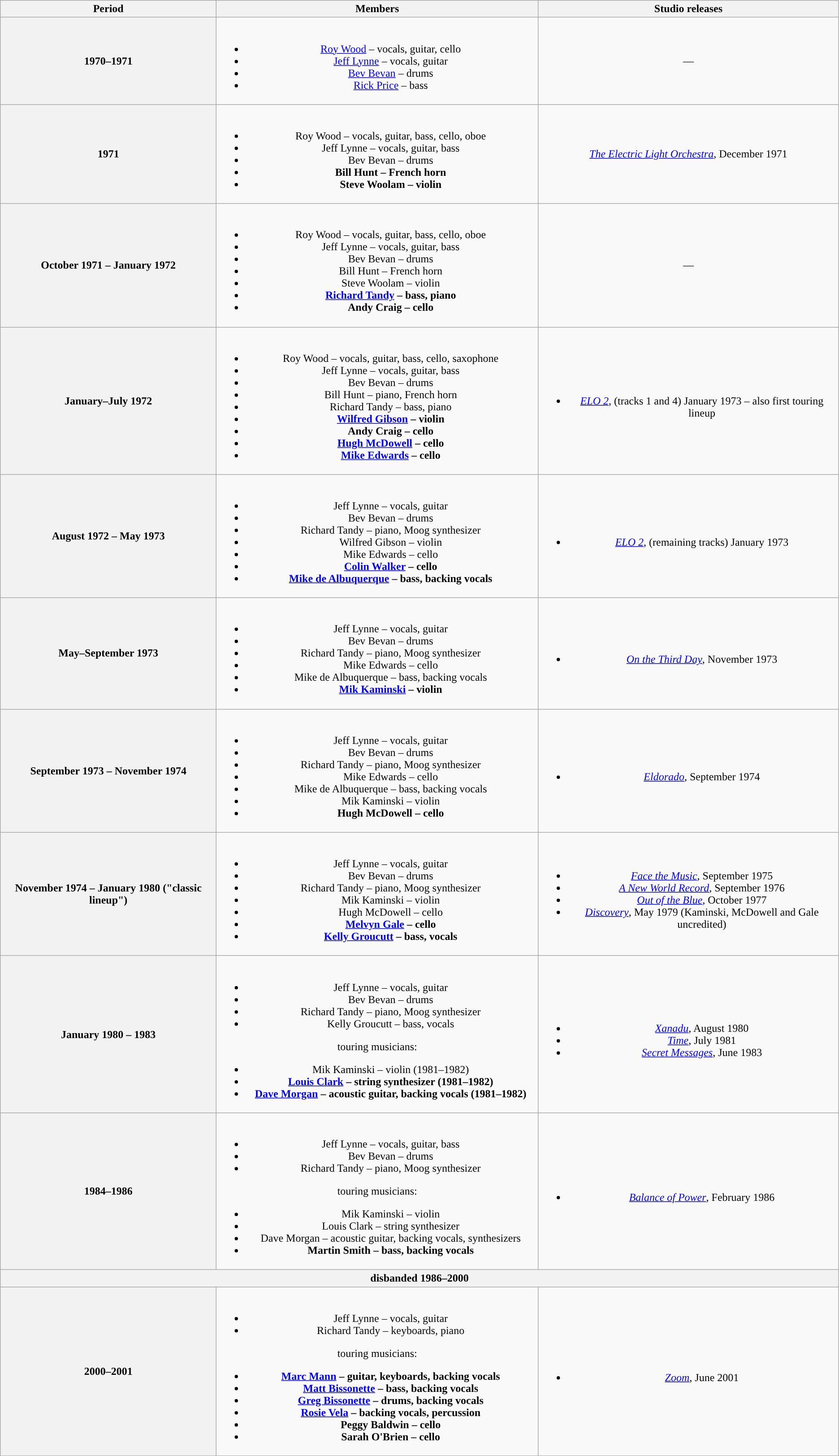<table class="wikitable plainrowheaders" style="text-align:center;">
<tr>
<th scope="col" style="width:20em;">Period</th>
<th scope="col" style="width:30em;">Members</th>
<th scope="col" style="width:28em;">Studio releases</th>
</tr>
<tr>
<th><strong>1970–1971</strong></th>
<td><br><ul><li><a href='#'>Roy Wood</a> – vocals, guitar, cello</li><li><a href='#'>Jeff Lynne</a> – vocals, guitar</li><li><a href='#'>Bev Bevan</a> – drums</li><li><a href='#'>Rick Price</a> – bass</li></ul></td>
<td align="center">—</td>
</tr>
<tr>
<th><strong>1971</strong></th>
<td><br><ul><li>Roy Wood – vocals, guitar, bass, cello, oboe</li><li>Jeff Lynne – vocals, guitar, bass</li><li>Bev Bevan – drums</li><li><strong>Bill Hunt – French horn</strong></li><li><strong>Steve Woolam – violin</strong></li></ul></td>
<td><em><a href='#'>The Electric Light Orchestra</a></em>, December 1971</td>
</tr>
<tr>
<th><strong>October 1971 – January 1972</strong></th>
<td><br><ul><li>Roy Wood – vocals, guitar, bass, cello, oboe</li><li>Jeff Lynne – vocals, guitar, bass</li><li>Bev Bevan – drums</li><li>Bill Hunt – French horn</li><li>Steve Woolam – violin</li><li><strong><a href='#'>Richard Tandy</a> – bass, piano</strong></li><li><strong>Andy Craig – cello</strong></li></ul></td>
<td align="center">—</td>
</tr>
<tr>
<th><strong>January–July 1972</strong></th>
<td><br><ul><li>Roy Wood – vocals, guitar, bass, cello, saxophone</li><li>Jeff Lynne – vocals, guitar, bass</li><li>Bev Bevan – drums</li><li>Bill Hunt – piano, French horn</li><li>Richard Tandy – bass, piano</li><li><strong><a href='#'>Wilfred Gibson</a> – violin</strong></li><li><strong>Andy Craig – cello</strong></li><li><strong><a href='#'>Hugh McDowell</a> – cello</strong></li><li><strong><a href='#'>Mike Edwards</a> – cello</strong></li></ul></td>
<td><br><ul><li><em><a href='#'>ELO 2</a></em>, (tracks 1 and 4) January 1973 – also first touring lineup</li></ul></td>
</tr>
<tr>
<th><strong>August 1972 – May 1973</strong></th>
<td><br><ul><li>Jeff Lynne – vocals, guitar</li><li>Bev Bevan – drums</li><li>Richard Tandy – piano, Moog synthesizer</li><li>Wilfred Gibson – violin</li><li>Mike Edwards – cello</li><li><strong><a href='#'>Colin Walker</a> – cello</strong></li><li><strong><a href='#'>Mike de Albuquerque</a> – bass, backing vocals</strong></li></ul></td>
<td><br><ul><li><em><a href='#'>ELO 2</a></em>, (remaining tracks) January 1973</li></ul></td>
</tr>
<tr>
<th><strong>May–September 1973</strong></th>
<td><br><ul><li>Jeff Lynne – vocals, guitar</li><li>Bev Bevan – drums</li><li>Richard Tandy – piano, Moog synthesizer</li><li>Mike Edwards – cello</li><li>Mike de Albuquerque – bass, backing vocals</li><li><strong><a href='#'>Mik Kaminski</a> – violin</strong></li></ul></td>
<td><br><ul><li><em><a href='#'>On the Third Day</a></em>, November 1973</li></ul></td>
</tr>
<tr>
<th><strong>September 1973 – November 1974</strong></th>
<td><br><ul><li>Jeff Lynne – vocals, guitar</li><li>Bev Bevan – drums</li><li>Richard Tandy – piano, Moog synthesizer</li><li>Mike Edwards – cello</li><li>Mike de Albuquerque – bass, backing vocals</li><li>Mik Kaminski – violin</li><li><strong>Hugh McDowell – cello</strong></li></ul></td>
<td><br><ul><li><em><a href='#'>Eldorado</a></em>, September 1974</li></ul></td>
</tr>
<tr>
<th><strong>November 1974 – January 1980</strong> ("classic lineup")</th>
<td><br><ul><li>Jeff Lynne – vocals, guitar</li><li>Bev Bevan – drums</li><li>Richard Tandy – piano, Moog synthesizer</li><li>Mik Kaminski – violin</li><li>Hugh McDowell – cello</li><li><strong><a href='#'>Melvyn Gale</a> – cello</strong></li><li><strong><a href='#'>Kelly Groucutt</a> – bass, vocals</strong></li></ul></td>
<td><br><ul><li><em><a href='#'>Face the Music</a></em>, September 1975</li><li><em><a href='#'>A New World Record</a></em>, September 1976</li><li><em><a href='#'>Out of the Blue</a></em>, October 1977</li><li><em><a href='#'>Discovery</a></em>, May 1979 (Kaminski, McDowell and Gale uncredited)</li></ul></td>
</tr>
<tr>
<th><strong>January 1980 – 1983</strong></th>
<td><br><ul><li>Jeff Lynne – vocals, guitar</li><li>Bev Bevan – drums</li><li>Richard Tandy – piano, Moog synthesizer</li><li>Kelly Groucutt – bass, vocals</li></ul>touring musicians:<ul><li>Mik Kaminski – violin (1981–1982)</li><li><strong><a href='#'>Louis Clark</a> – string synthesizer (1981–1982)</strong></li><li><strong><a href='#'>Dave Morgan</a> – acoustic guitar, backing vocals (1981–1982)</strong></li></ul></td>
<td><br><ul><li><em><a href='#'>Xanadu</a></em>, August 1980</li><li><em><a href='#'>Time</a></em>, July 1981</li><li><em><a href='#'>Secret Messages</a></em>, June 1983</li></ul></td>
</tr>
<tr>
<th><strong>1984–1986</strong></th>
<td><br><ul><li>Jeff Lynne – vocals, guitar, bass</li><li>Bev Bevan – drums</li><li>Richard Tandy – piano, Moog synthesizer</li></ul>touring musicians:<ul><li>Mik Kaminski – violin</li><li>Louis Clark – string synthesizer</li><li>Dave Morgan – acoustic guitar, backing vocals, synthesizers</li><li><strong>Martin Smith – bass, backing vocals</strong></li></ul></td>
<td><br><ul><li><em><a href='#'>Balance of Power</a></em>, February 1986</li></ul></td>
</tr>
<tr>
<th colspan="3">disbanded 1986–2000</th>
</tr>
<tr>
<th>2000–2001</th>
<td><br><ul><li>Jeff Lynne – vocals, guitar</li><li>Richard Tandy – keyboards, piano</li></ul>touring musicians:<ul><li><strong><a href='#'>Marc Mann</a> – guitar, keyboards, backing vocals</strong></li><li><strong><a href='#'>Matt Bissonette</a> – bass, backing vocals</strong></li><li><strong><a href='#'>Greg Bissonette</a> – drums, backing vocals</strong></li><li><strong><a href='#'>Rosie Vela</a> – backing vocals, percussion</strong></li><li><strong>Peggy Baldwin – cello</strong></li><li><strong>Sarah O'Brien – cello</strong></li></ul></td>
<td><br><ul><li><em><a href='#'>Zoom</a></em>, June 2001</li></ul></td>
</tr>
</table>
